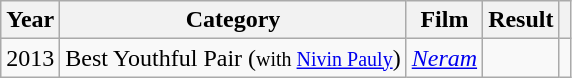<table class="wikitable sortable plainrowheaders">
<tr>
<th scope="col">Year</th>
<th scope="col">Category</th>
<th scope="col">Film</th>
<th scope="col">Result</th>
<th scope="col" class="unsortable"></th>
</tr>
<tr>
<td>2013</td>
<td>Best Youthful Pair (<small>with <a href='#'>Nivin Pauly</a></small>)</td>
<td><em><a href='#'>Neram</a></em></td>
<td></td>
<td></td>
</tr>
</table>
